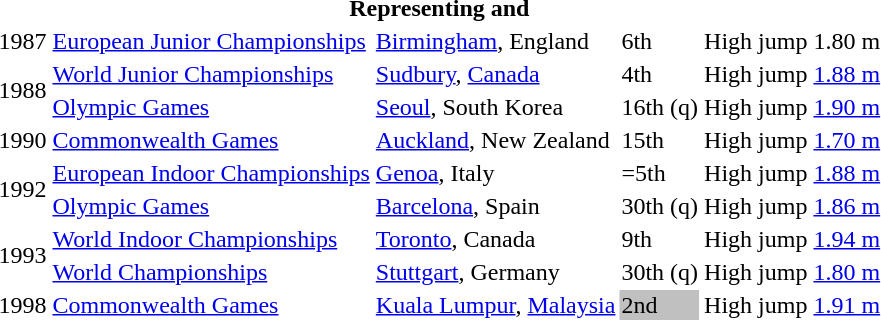<table>
<tr>
<th colspan="6">Representing  and </th>
</tr>
<tr>
<td>1987</td>
<td><a href='#'>European Junior Championships</a></td>
<td><a href='#'>Birmingham</a>, England</td>
<td>6th</td>
<td>High jump</td>
<td>1.80 m</td>
</tr>
<tr>
<td rowspan=2>1988</td>
<td><a href='#'>World Junior Championships</a></td>
<td><a href='#'>Sudbury</a>, <a href='#'>Canada</a></td>
<td>4th</td>
<td>High jump</td>
<td><a href='#'>1.88 m</a></td>
</tr>
<tr>
<td><a href='#'>Olympic Games</a></td>
<td><a href='#'>Seoul</a>, South Korea</td>
<td>16th (q)</td>
<td>High jump</td>
<td><a href='#'>1.90 m</a></td>
</tr>
<tr>
<td>1990</td>
<td><a href='#'>Commonwealth Games</a></td>
<td><a href='#'>Auckland</a>, New Zealand</td>
<td>15th</td>
<td>High jump</td>
<td><a href='#'>1.70 m</a></td>
</tr>
<tr>
<td rowspan=2>1992</td>
<td><a href='#'>European Indoor Championships</a></td>
<td><a href='#'>Genoa</a>, Italy</td>
<td>=5th</td>
<td>High jump</td>
<td><a href='#'>1.88 m</a></td>
</tr>
<tr>
<td><a href='#'>Olympic Games</a></td>
<td><a href='#'>Barcelona</a>, Spain</td>
<td>30th (q)</td>
<td>High jump</td>
<td><a href='#'>1.86 m</a></td>
</tr>
<tr>
<td rowspan=2>1993</td>
<td><a href='#'>World Indoor Championships</a></td>
<td><a href='#'>Toronto</a>, Canada</td>
<td>9th</td>
<td>High jump</td>
<td><a href='#'>1.94 m</a></td>
</tr>
<tr>
<td><a href='#'>World Championships</a></td>
<td><a href='#'>Stuttgart</a>, Germany</td>
<td>30th (q)</td>
<td>High jump</td>
<td><a href='#'>1.80 m</a></td>
</tr>
<tr>
<td>1998</td>
<td><a href='#'>Commonwealth Games</a></td>
<td><a href='#'>Kuala Lumpur</a>, <a href='#'>Malaysia</a></td>
<td bgcolor="silver">2nd</td>
<td>High jump</td>
<td><a href='#'>1.91 m</a></td>
</tr>
</table>
